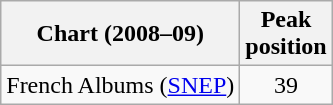<table class="wikitable">
<tr>
<th align="left">Chart (2008–09)</th>
<th align="left">Peak<br>position</th>
</tr>
<tr>
<td align="left">French Albums (<a href='#'>SNEP</a>)</td>
<td style="text-align:center;">39</td>
</tr>
</table>
